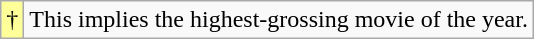<table class="wikitable">
<tr>
<td style="background-color:#FFFF99">†</td>
<td>This implies the highest-grossing movie of the year.</td>
</tr>
</table>
